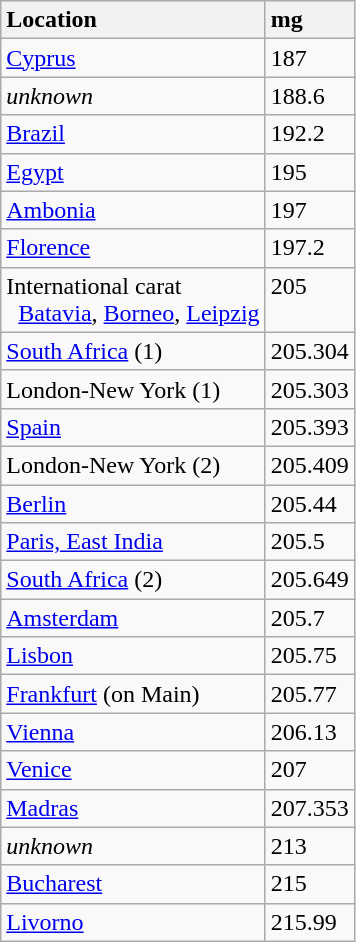<table class="wikitable floatright">
<tr>
<th style="text-align:left;">Location</th>
<th style="text-align:left;">mg</th>
</tr>
<tr>
<td><a href='#'>Cyprus</a></td>
<td>187</td>
</tr>
<tr>
<td><em>unknown</em></td>
<td>188.6</td>
</tr>
<tr>
<td><a href='#'>Brazil</a></td>
<td>192.2</td>
</tr>
<tr>
<td><a href='#'>Egypt</a></td>
<td>195</td>
</tr>
<tr>
<td><a href='#'>Ambonia</a></td>
<td>197</td>
</tr>
<tr>
<td><a href='#'>Florence</a></td>
<td>197.2</td>
</tr>
<tr>
<td>International carat<br>  <a href='#'>Batavia</a>, <a href='#'>Borneo</a>, <a href='#'>Leipzig</a></td>
<td style="vertical-align:top;">205</td>
</tr>
<tr>
<td><a href='#'>South Africa</a> (1)</td>
<td>205.304</td>
</tr>
<tr>
<td>London-New York (1)</td>
<td>205.303</td>
</tr>
<tr>
<td><a href='#'>Spain</a></td>
<td>205.393</td>
</tr>
<tr>
<td>London-New York (2)</td>
<td>205.409</td>
</tr>
<tr>
<td><a href='#'>Berlin</a></td>
<td>205.44</td>
</tr>
<tr>
<td><a href='#'>Paris, East India</a></td>
<td>205.5</td>
</tr>
<tr>
<td><a href='#'>South Africa</a> (2)</td>
<td>205.649</td>
</tr>
<tr>
<td><a href='#'>Amsterdam</a></td>
<td>205.7</td>
</tr>
<tr>
<td><a href='#'>Lisbon</a></td>
<td>205.75</td>
</tr>
<tr>
<td><a href='#'>Frankfurt</a> (on Main)</td>
<td>205.77</td>
</tr>
<tr>
<td><a href='#'>Vienna</a></td>
<td>206.13</td>
</tr>
<tr>
<td><a href='#'>Venice</a></td>
<td>207</td>
</tr>
<tr>
<td><a href='#'>Madras</a></td>
<td>207.353</td>
</tr>
<tr>
<td><em>unknown</em></td>
<td>213</td>
</tr>
<tr>
<td><a href='#'>Bucharest</a></td>
<td>215</td>
</tr>
<tr>
<td><a href='#'>Livorno</a></td>
<td>215.99</td>
</tr>
</table>
